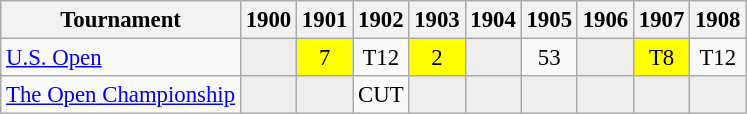<table class="wikitable" style="font-size:95%;text-align:center;">
<tr>
<th>Tournament</th>
<th>1900</th>
<th>1901</th>
<th>1902</th>
<th>1903</th>
<th>1904</th>
<th>1905</th>
<th>1906</th>
<th>1907</th>
<th>1908</th>
</tr>
<tr>
<td align=left><a href='#'>U.S. Open</a></td>
<td style="background:#eeeeee;"></td>
<td style="background:yellow;">7</td>
<td>T12</td>
<td style="background:yellow;">2</td>
<td style="background:#eeeeee;"></td>
<td>53</td>
<td style="background:#eeeeee;"></td>
<td style="background:yellow;">T8</td>
<td>T12</td>
</tr>
<tr>
<td align=left><a href='#'>The Open Championship</a></td>
<td style="background:#eeeeee;"></td>
<td style="background:#eeeeee;"></td>
<td>CUT</td>
<td style="background:#eeeeee;"></td>
<td style="background:#eeeeee;"></td>
<td style="background:#eeeeee;"></td>
<td style="background:#eeeeee;"></td>
<td style="background:#eeeeee;"></td>
<td style="background:#eeeeee;"></td>
</tr>
</table>
